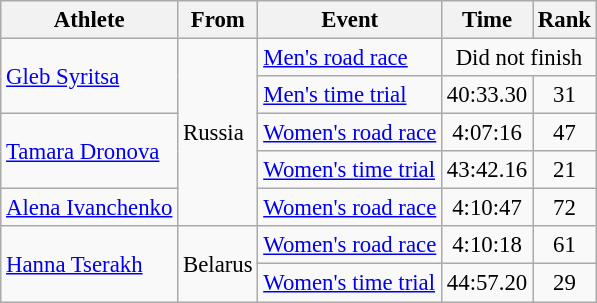<table class=wikitable style=font-size:95%;text-align:center>
<tr>
<th>Athlete</th>
<th>From</th>
<th>Event</th>
<th>Time</th>
<th>Rank</th>
</tr>
<tr>
<td align=left rowspan=2><a href='#'>Gleb Syritsa</a></td>
<td rowspan=5 align=left>Russia</td>
<td align=left><a href='#'>Men's road race</a></td>
<td colspan=2>Did not finish</td>
</tr>
<tr>
<td align=left><a href='#'>Men's time trial</a></td>
<td>40:33.30</td>
<td>31</td>
</tr>
<tr>
<td rowspan=2 align=left><a href='#'>Tamara Dronova</a></td>
<td align=left><a href='#'>Women's road race</a></td>
<td>4:07:16</td>
<td>47</td>
</tr>
<tr>
<td align=left><a href='#'>Women's time trial</a></td>
<td>43:42.16</td>
<td>21</td>
</tr>
<tr>
<td align=left><a href='#'>Alena Ivanchenko</a></td>
<td align=left><a href='#'>Women's road race</a></td>
<td>4:10:47</td>
<td>72</td>
</tr>
<tr>
<td rowspan=2 align=left><a href='#'>Hanna Tserakh</a></td>
<td rowspan=2 align=left>Belarus</td>
<td align=left><a href='#'>Women's road race</a></td>
<td>4:10:18</td>
<td>61</td>
</tr>
<tr>
<td align=left><a href='#'>Women's time trial</a></td>
<td>44:57.20</td>
<td>29</td>
</tr>
</table>
